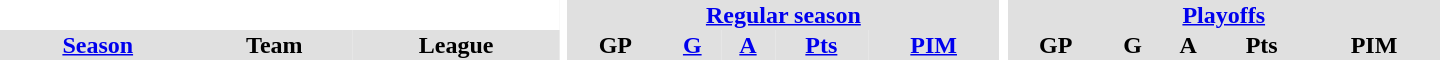<table border="0" cellpadding="1" cellspacing="0" style="text-align:center; width:60em">
<tr bgcolor="#e0e0e0">
<th colspan="3" bgcolor="#ffffff"></th>
<th rowspan="99" bgcolor="#ffffff"></th>
<th colspan="5"><a href='#'>Regular season</a></th>
<th rowspan="99" bgcolor="#ffffff"></th>
<th colspan="5"><a href='#'>Playoffs</a></th>
</tr>
<tr bgcolor="#e0e0e0">
<th><a href='#'>Season</a></th>
<th>Team</th>
<th>League</th>
<th>GP</th>
<th><a href='#'>G</a></th>
<th><a href='#'>A</a></th>
<th><a href='#'>Pts</a></th>
<th><a href='#'>PIM</a></th>
<th>GP</th>
<th>G</th>
<th>A</th>
<th>Pts</th>
<th>PIM</th>
</tr>
</table>
